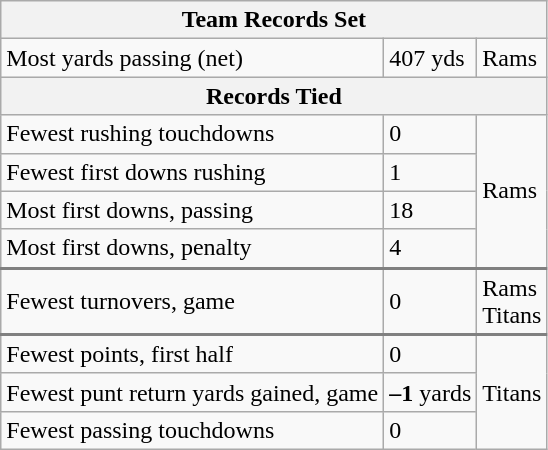<table class="wikitable">
<tr>
<th colspan=3>Team Records Set</th>
</tr>
<tr>
<td>Most yards passing (net)</td>
<td>407 yds</td>
<td>Rams</td>
</tr>
<tr>
<th colspan=3>Records Tied</th>
</tr>
<tr>
<td>Fewest rushing touchdowns</td>
<td>0</td>
<td rowspan=4>Rams</td>
</tr>
<tr>
<td>Fewest first downs rushing</td>
<td>1</td>
</tr>
<tr>
<td>Most first downs, passing</td>
<td>18</td>
</tr>
<tr style="border-bottom: 2px solid gray">
<td>Most first downs, penalty</td>
<td>4</td>
</tr>
<tr style="border-bottom: 2px solid gray">
<td>Fewest turnovers, game</td>
<td>0</td>
<td>Rams<br>Titans</td>
</tr>
<tr>
<td>Fewest points, first half</td>
<td>0</td>
<td rowspan=3>Titans</td>
</tr>
<tr>
<td>Fewest punt return yards gained, game</td>
<td><strong><span>–1</span></strong> yards</td>
</tr>
<tr>
<td>Fewest passing touchdowns</td>
<td>0</td>
</tr>
</table>
